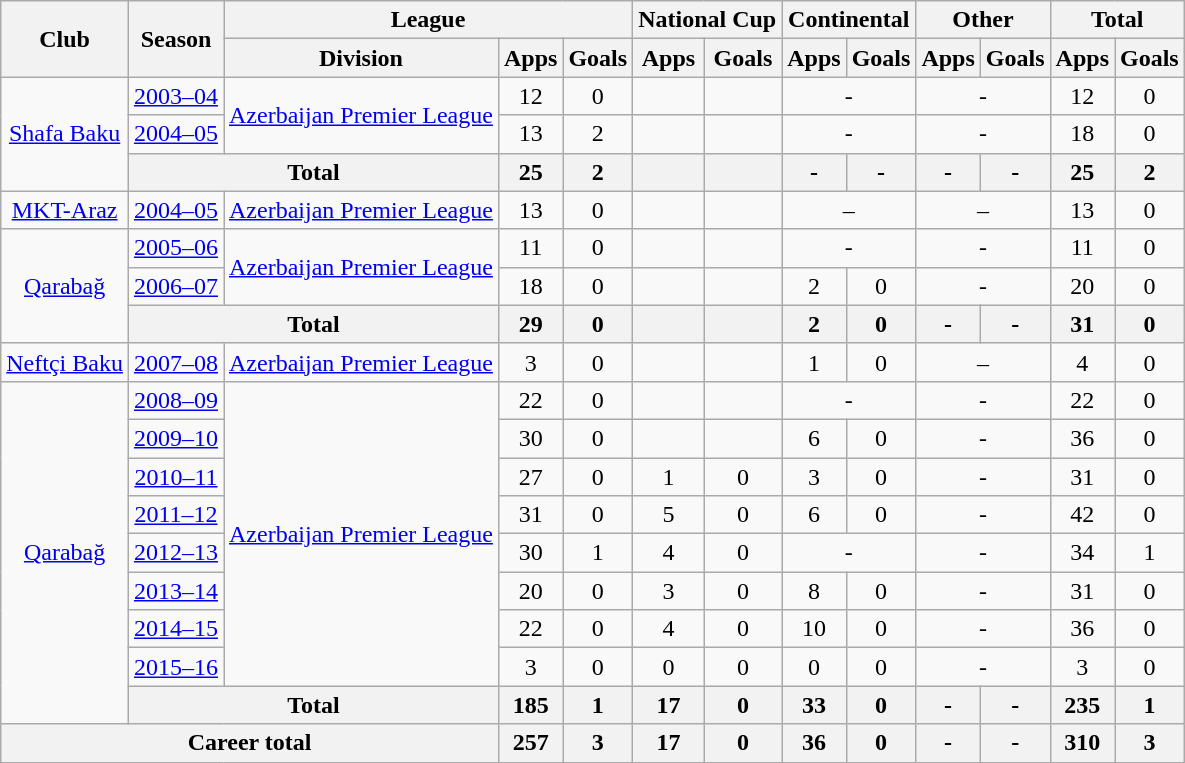<table class="wikitable" style="text-align: center;">
<tr>
<th rowspan="2">Club</th>
<th rowspan="2">Season</th>
<th colspan="3">League</th>
<th colspan="2">National Cup</th>
<th colspan="2">Continental</th>
<th colspan="2">Other</th>
<th colspan="2">Total</th>
</tr>
<tr>
<th>Division</th>
<th>Apps</th>
<th>Goals</th>
<th>Apps</th>
<th>Goals</th>
<th>Apps</th>
<th>Goals</th>
<th>Apps</th>
<th>Goals</th>
<th>Apps</th>
<th>Goals</th>
</tr>
<tr>
<td rowspan="3" valign="center"><a href='#'>Shafa Baku</a></td>
<td><a href='#'>2003–04</a></td>
<td rowspan="2" valign="center"><a href='#'>Azerbaijan Premier League</a></td>
<td>12</td>
<td>0</td>
<td></td>
<td></td>
<td colspan="2">-</td>
<td colspan="2">-</td>
<td>12</td>
<td>0</td>
</tr>
<tr>
<td><a href='#'>2004–05</a></td>
<td>13</td>
<td>2</td>
<td></td>
<td></td>
<td colspan="2">-</td>
<td colspan="2">-</td>
<td>18</td>
<td>0</td>
</tr>
<tr>
<th colspan="2">Total</th>
<th>25</th>
<th>2</th>
<th></th>
<th></th>
<th>-</th>
<th>-</th>
<th>-</th>
<th>-</th>
<th>25</th>
<th>2</th>
</tr>
<tr>
<td valign="center"><a href='#'>MKT-Araz</a></td>
<td><a href='#'>2004–05</a></td>
<td><a href='#'>Azerbaijan Premier League</a></td>
<td>13</td>
<td>0</td>
<td></td>
<td></td>
<td colspan="2">–</td>
<td colspan="2">–</td>
<td>13</td>
<td>0</td>
</tr>
<tr>
<td rowspan="3" valign="center"><a href='#'>Qarabağ</a></td>
<td><a href='#'>2005–06</a></td>
<td rowspan="2" valign="center"><a href='#'>Azerbaijan Premier League</a></td>
<td>11</td>
<td>0</td>
<td></td>
<td></td>
<td colspan="2">-</td>
<td colspan="2">-</td>
<td>11</td>
<td>0</td>
</tr>
<tr>
<td><a href='#'>2006–07</a></td>
<td>18</td>
<td>0</td>
<td></td>
<td></td>
<td>2</td>
<td>0</td>
<td colspan="2">-</td>
<td>20</td>
<td>0</td>
</tr>
<tr>
<th colspan="2">Total</th>
<th>29</th>
<th>0</th>
<th></th>
<th></th>
<th>2</th>
<th>0</th>
<th>-</th>
<th>-</th>
<th>31</th>
<th>0</th>
</tr>
<tr>
<td valign="center"><a href='#'>Neftçi Baku</a></td>
<td><a href='#'>2007–08</a></td>
<td><a href='#'>Azerbaijan Premier League</a></td>
<td>3</td>
<td>0</td>
<td></td>
<td></td>
<td>1</td>
<td>0</td>
<td colspan="2">–</td>
<td>4</td>
<td>0</td>
</tr>
<tr>
<td rowspan="9" valign="center"><a href='#'>Qarabağ</a></td>
<td><a href='#'>2008–09</a></td>
<td rowspan="8" valign="center"><a href='#'>Azerbaijan Premier League</a></td>
<td>22</td>
<td>0</td>
<td></td>
<td></td>
<td colspan="2">-</td>
<td colspan="2">-</td>
<td>22</td>
<td>0</td>
</tr>
<tr>
<td><a href='#'>2009–10</a></td>
<td>30</td>
<td>0</td>
<td></td>
<td></td>
<td>6</td>
<td>0</td>
<td colspan="2">-</td>
<td>36</td>
<td>0</td>
</tr>
<tr>
<td><a href='#'>2010–11</a></td>
<td>27</td>
<td>0</td>
<td>1</td>
<td>0</td>
<td>3</td>
<td>0</td>
<td colspan="2">-</td>
<td>31</td>
<td>0</td>
</tr>
<tr>
<td><a href='#'>2011–12</a></td>
<td>31</td>
<td>0</td>
<td>5</td>
<td>0</td>
<td>6</td>
<td>0</td>
<td colspan="2">-</td>
<td>42</td>
<td>0</td>
</tr>
<tr>
<td><a href='#'>2012–13</a></td>
<td>30</td>
<td>1</td>
<td>4</td>
<td>0</td>
<td colspan="2">-</td>
<td colspan="2">-</td>
<td>34</td>
<td>1</td>
</tr>
<tr>
<td><a href='#'>2013–14</a></td>
<td>20</td>
<td>0</td>
<td>3</td>
<td>0</td>
<td>8</td>
<td>0</td>
<td colspan="2">-</td>
<td>31</td>
<td>0</td>
</tr>
<tr>
<td><a href='#'>2014–15</a></td>
<td>22</td>
<td>0</td>
<td>4</td>
<td>0</td>
<td>10</td>
<td>0</td>
<td colspan="2">-</td>
<td>36</td>
<td>0</td>
</tr>
<tr>
<td><a href='#'>2015–16</a></td>
<td>3</td>
<td>0</td>
<td>0</td>
<td>0</td>
<td>0</td>
<td>0</td>
<td colspan="2">-</td>
<td>3</td>
<td>0</td>
</tr>
<tr>
<th colspan="2">Total</th>
<th>185</th>
<th>1</th>
<th>17</th>
<th>0</th>
<th>33</th>
<th>0</th>
<th>-</th>
<th>-</th>
<th>235</th>
<th>1</th>
</tr>
<tr>
<th colspan="3">Career total</th>
<th>257</th>
<th>3</th>
<th>17</th>
<th>0</th>
<th>36</th>
<th>0</th>
<th>-</th>
<th>-</th>
<th>310</th>
<th>3</th>
</tr>
</table>
